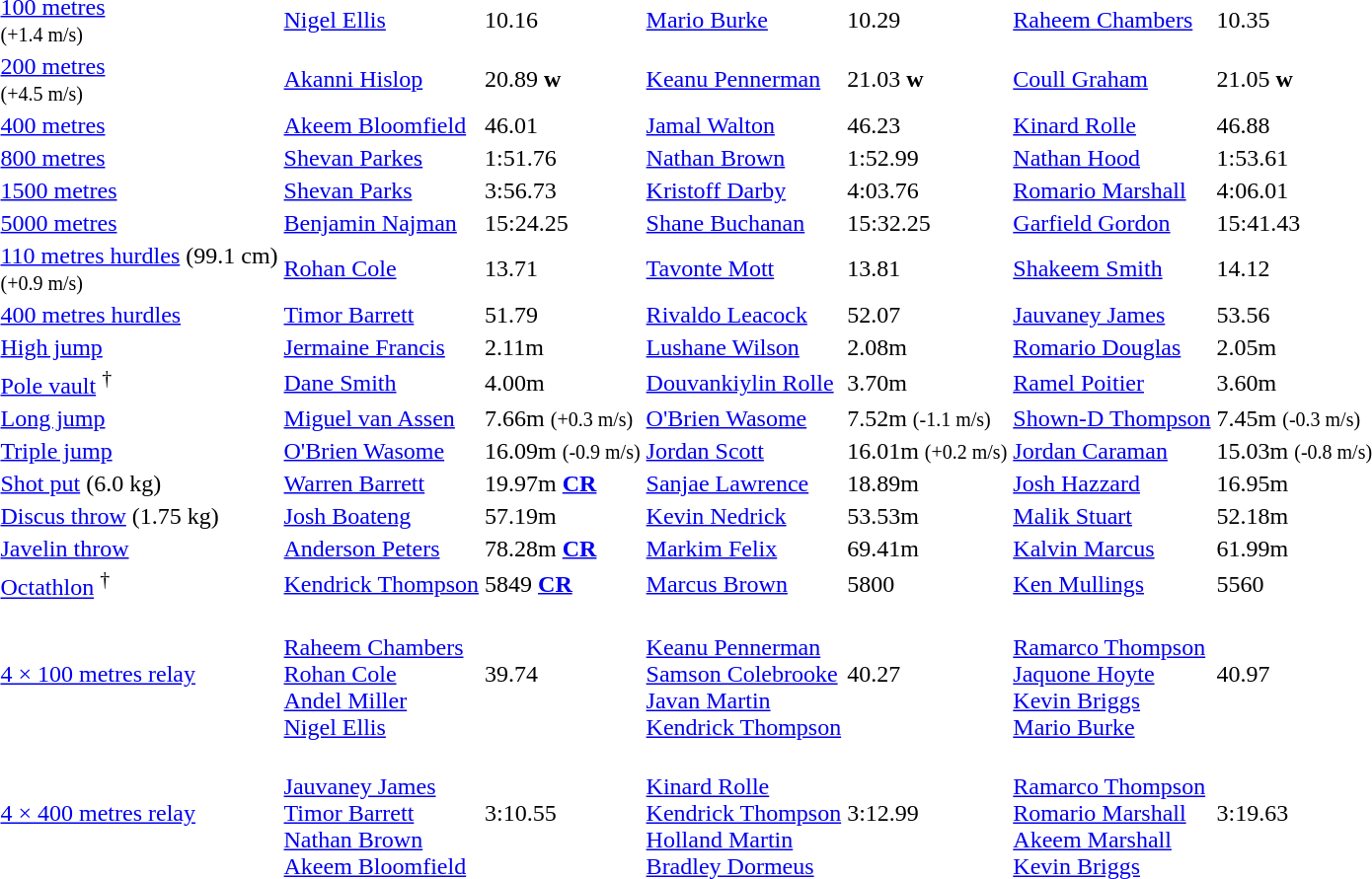<table>
<tr>
<td><a href='#'>100 metres</a> <br> <small>(+1.4 m/s)</small></td>
<td align=left><a href='#'>Nigel Ellis</a> <br> </td>
<td>10.16</td>
<td align=left><a href='#'>Mario Burke</a> <br> </td>
<td>10.29</td>
<td align=left><a href='#'>Raheem Chambers</a> <br> </td>
<td>10.35</td>
</tr>
<tr>
<td><a href='#'>200 metres</a> <br> <small>(+4.5 m/s)</small></td>
<td align=left><a href='#'>Akanni Hislop</a> <br> </td>
<td>20.89 <strong>w</strong></td>
<td align=left><a href='#'>Keanu Pennerman</a> <br> </td>
<td>21.03 <strong>w</strong></td>
<td align=left><a href='#'>Coull Graham</a> <br> </td>
<td>21.05 <strong>w</strong></td>
</tr>
<tr>
<td><a href='#'>400 metres</a></td>
<td align=left><a href='#'>Akeem Bloomfield</a> <br> </td>
<td>46.01</td>
<td align=left><a href='#'>Jamal Walton</a> <br> </td>
<td>46.23</td>
<td align=left><a href='#'>Kinard Rolle</a> <br> </td>
<td>46.88</td>
</tr>
<tr>
<td><a href='#'>800 metres</a></td>
<td align=left><a href='#'>Shevan Parkes</a> <br> </td>
<td>1:51.76</td>
<td align=left><a href='#'>Nathan Brown</a> <br> </td>
<td>1:52.99</td>
<td align=left><a href='#'>Nathan Hood</a> <br> </td>
<td>1:53.61</td>
</tr>
<tr>
<td><a href='#'>1500 metres</a></td>
<td align=left><a href='#'>Shevan Parks</a> <br> </td>
<td>3:56.73</td>
<td align=left><a href='#'>Kristoff Darby</a> <br> </td>
<td>4:03.76</td>
<td align=left><a href='#'>Romario Marshall</a> <br> </td>
<td>4:06.01</td>
</tr>
<tr>
<td><a href='#'>5000 metres</a></td>
<td align=left><a href='#'>Benjamin Najman</a> <br> </td>
<td>15:24.25</td>
<td align=left><a href='#'>Shane Buchanan</a> <br> </td>
<td>15:32.25</td>
<td align=left><a href='#'>Garfield Gordon</a> <br> </td>
<td>15:41.43</td>
</tr>
<tr>
<td><a href='#'>110 metres hurdles</a> (99.1 cm) <br> <small>(+0.9 m/s)</small></td>
<td align=left><a href='#'>Rohan Cole</a> <br> </td>
<td>13.71</td>
<td align=left><a href='#'>Tavonte Mott</a> <br> </td>
<td>13.81</td>
<td align=left><a href='#'>Shakeem Smith</a> <br> </td>
<td>14.12</td>
</tr>
<tr>
<td><a href='#'>400 metres hurdles</a></td>
<td align=left><a href='#'>Timor Barrett</a> <br> </td>
<td>51.79</td>
<td align=left><a href='#'>Rivaldo Leacock</a> <br> </td>
<td>52.07</td>
<td align=left><a href='#'>Jauvaney James</a> <br> </td>
<td>53.56</td>
</tr>
<tr>
<td><a href='#'>High jump</a></td>
<td align=left><a href='#'>Jermaine Francis</a> <br> </td>
<td>2.11m</td>
<td align=left><a href='#'>Lushane Wilson</a> <br> </td>
<td>2.08m</td>
<td align=left><a href='#'>Romario Douglas</a> <br> </td>
<td>2.05m</td>
</tr>
<tr>
<td><a href='#'>Pole vault</a> <sup>†</sup></td>
<td align=left><a href='#'>Dane Smith</a> <br> </td>
<td>4.00m</td>
<td align=left><a href='#'>Douvankiylin Rolle</a> <br> </td>
<td>3.70m</td>
<td align=left><a href='#'>Ramel Poitier</a> <br> </td>
<td>3.60m</td>
</tr>
<tr>
<td><a href='#'>Long jump</a></td>
<td align=left><a href='#'>Miguel van Assen</a> <br> </td>
<td>7.66m <small>(+0.3 m/s)</small></td>
<td align=left><a href='#'>O'Brien Wasome</a> <br> </td>
<td>7.52m <small>(-1.1 m/s)</small></td>
<td align=left><a href='#'>Shown-D Thompson</a> <br> </td>
<td>7.45m <small>(-0.3 m/s)</small></td>
</tr>
<tr>
<td><a href='#'>Triple jump</a></td>
<td align=left><a href='#'>O'Brien Wasome</a> <br> </td>
<td>16.09m <small>(-0.9 m/s)</small></td>
<td align=left><a href='#'>Jordan Scott</a> <br> </td>
<td>16.01m  <small>(+0.2 m/s)</small></td>
<td align=left><a href='#'>Jordan Caraman</a> <br> </td>
<td>15.03m <small>(-0.8 m/s)</small></td>
</tr>
<tr>
<td><a href='#'>Shot put</a> (6.0 kg)</td>
<td align=left><a href='#'>Warren Barrett</a> <br> </td>
<td>19.97m <strong><a href='#'>CR</a></strong></td>
<td align=left><a href='#'>Sanjae Lawrence</a> <br> </td>
<td>18.89m</td>
<td align=left><a href='#'>Josh Hazzard</a> <br> </td>
<td>16.95m</td>
</tr>
<tr>
<td><a href='#'>Discus throw</a> (1.75 kg)</td>
<td align=left><a href='#'>Josh Boateng</a> <br> </td>
<td>57.19m</td>
<td align=left><a href='#'>Kevin Nedrick</a> <br> </td>
<td>53.53m</td>
<td align=left><a href='#'>Malik Stuart</a> <br> </td>
<td>52.18m</td>
</tr>
<tr>
<td><a href='#'>Javelin throw</a></td>
<td align=left><a href='#'>Anderson Peters</a> <br> </td>
<td>78.28m <strong><a href='#'>CR</a></strong></td>
<td align=left><a href='#'>Markim Felix</a> <br> </td>
<td>69.41m</td>
<td align=left><a href='#'>Kalvin Marcus</a> <br> </td>
<td>61.99m</td>
</tr>
<tr>
<td><a href='#'>Octathlon</a> <sup>†</sup></td>
<td align=left><a href='#'>Kendrick Thompson</a> <br> </td>
<td>5849 <strong><a href='#'>CR</a></strong></td>
<td align=left><a href='#'>Marcus Brown</a> <br> </td>
<td>5800</td>
<td align=left><a href='#'>Ken Mullings</a> <br> </td>
<td>5560</td>
</tr>
<tr>
<td><a href='#'>4 × 100 metres relay</a></td>
<td align=left> <br><a href='#'>Raheem Chambers</a><br><a href='#'>Rohan Cole</a><br><a href='#'>Andel Miller</a><br><a href='#'>Nigel Ellis</a></td>
<td>39.74</td>
<td align=left> <br><a href='#'>Keanu Pennerman</a><br><a href='#'>Samson Colebrooke</a><br><a href='#'>Javan Martin</a><br><a href='#'>Kendrick Thompson</a></td>
<td>40.27</td>
<td align=left> <br><a href='#'>Ramarco Thompson</a><br><a href='#'>Jaquone Hoyte</a><br><a href='#'>Kevin Briggs</a><br><a href='#'>Mario Burke</a></td>
<td>40.97</td>
</tr>
<tr>
<td><a href='#'>4 × 400 metres relay</a></td>
<td align=left> <br><a href='#'>Jauvaney James</a><br><a href='#'>Timor Barrett</a><br><a href='#'>Nathan Brown</a><br><a href='#'>Akeem Bloomfield</a></td>
<td>3:10.55</td>
<td align=left> <br><a href='#'>Kinard Rolle</a><br><a href='#'>Kendrick Thompson</a><br><a href='#'>Holland Martin</a><br><a href='#'>Bradley Dormeus</a></td>
<td>3:12.99</td>
<td align=left> <br> <a href='#'>Ramarco Thompson</a><br><a href='#'>Romario Marshall</a><br><a href='#'>Akeem Marshall</a><br><a href='#'>Kevin Briggs</a></td>
<td>3:19.63</td>
</tr>
</table>
